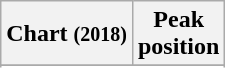<table class="wikitable sortable plainrowheaders" style="text-align:center">
<tr>
<th scope="col">Chart <small>(2018)</small></th>
<th scope="col">Peak<br>position</th>
</tr>
<tr>
</tr>
<tr>
</tr>
<tr>
</tr>
<tr>
</tr>
<tr>
</tr>
</table>
